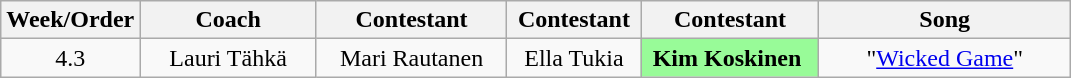<table class="wikitable" style="text-align: center; width: auto;">
<tr>
<th>Week/Order</th>
<th>Coach</th>
<th>Contestant</th>
<th>Contestant</th>
<th>Contestant</th>
<th>Song</th>
</tr>
<tr>
<td>4.3</td>
<td>    Lauri Tähkä    </td>
<td>   Mari Rautanen   </td>
<td>  Ella Tukia  </td>
<th style="background:palegreen"> Kim Koskinen  </th>
<td>       "<a href='#'>Wicked Game</a>"       </td>
</tr>
</table>
